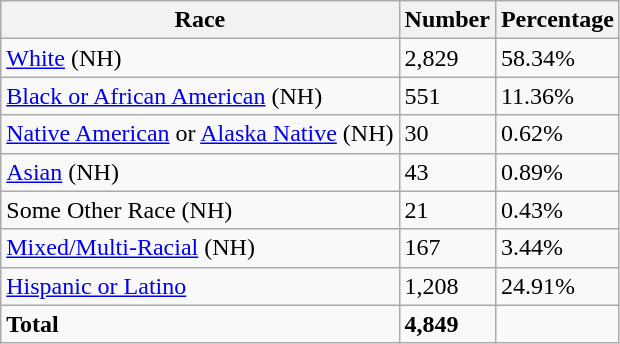<table class="wikitable">
<tr>
<th>Race</th>
<th>Number</th>
<th>Percentage</th>
</tr>
<tr>
<td><a href='#'>White</a> (NH)</td>
<td>2,829</td>
<td>58.34%</td>
</tr>
<tr>
<td><a href='#'>Black or African American</a> (NH)</td>
<td>551</td>
<td>11.36%</td>
</tr>
<tr>
<td><a href='#'>Native American</a> or <a href='#'>Alaska Native</a> (NH)</td>
<td>30</td>
<td>0.62%</td>
</tr>
<tr>
<td><a href='#'>Asian</a> (NH)</td>
<td>43</td>
<td>0.89%</td>
</tr>
<tr>
<td>Some Other Race (NH)</td>
<td>21</td>
<td>0.43%</td>
</tr>
<tr>
<td><a href='#'>Mixed/Multi-Racial</a> (NH)</td>
<td>167</td>
<td>3.44%</td>
</tr>
<tr>
<td><a href='#'>Hispanic or Latino</a></td>
<td>1,208</td>
<td>24.91%</td>
</tr>
<tr>
<td><strong>Total</strong></td>
<td><strong>4,849</strong></td>
<td></td>
</tr>
</table>
